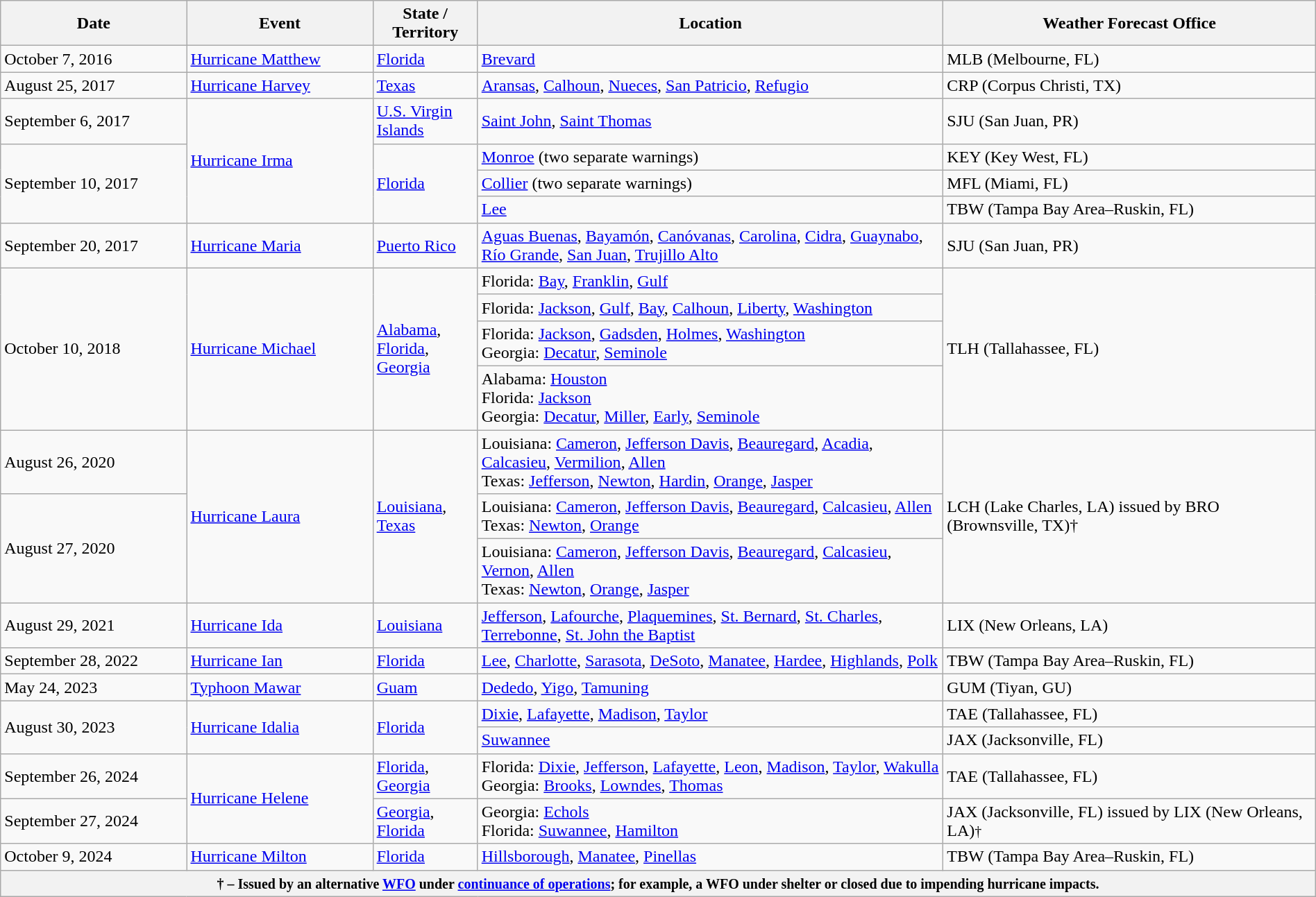<table class="wikitable sortable" style="width:100%;">
<tr>
<th scope="col" width="10%" align="center" data-sort-type=date>Date</th>
<th scope="col" width="10%" align="center" class="unsortable">Event</th>
<th scope="col" width="5%" align="center">State / Territory</th>
<th scope="col" width="25%" align="center" class="unsortable">Location</th>
<th scope="col" width="20%" align="center">Weather Forecast Office</th>
</tr>
<tr>
<td>October 7, 2016</td>
<td><a href='#'>Hurricane Matthew</a></td>
<td><a href='#'>Florida</a></td>
<td><a href='#'>Brevard</a></td>
<td>MLB (Melbourne, FL)</td>
</tr>
<tr>
<td>August 25, 2017</td>
<td><a href='#'>Hurricane Harvey</a></td>
<td><a href='#'>Texas</a></td>
<td><a href='#'>Aransas</a>, <a href='#'>Calhoun</a>, <a href='#'>Nueces</a>, <a href='#'>San Patricio</a>, <a href='#'>Refugio</a></td>
<td>CRP (Corpus Christi, TX)</td>
</tr>
<tr>
<td>September 6, 2017</td>
<td rowspan=4><a href='#'>Hurricane Irma</a></td>
<td><a href='#'>U.S. Virgin Islands</a></td>
<td><a href='#'>Saint John</a>, <a href='#'>Saint Thomas</a></td>
<td>SJU (San Juan, PR)</td>
</tr>
<tr>
<td rowspan=3>September 10, 2017</td>
<td rowspan=3><a href='#'>Florida</a></td>
<td><a href='#'>Monroe</a> (two separate warnings)</td>
<td>KEY (Key West, FL)</td>
</tr>
<tr>
<td><a href='#'>Collier</a> (two separate warnings)</td>
<td>MFL (Miami, FL)</td>
</tr>
<tr>
<td><a href='#'>Lee</a></td>
<td>TBW (Tampa Bay Area–Ruskin, FL)</td>
</tr>
<tr>
<td>September 20, 2017</td>
<td><a href='#'>Hurricane Maria</a></td>
<td><a href='#'>Puerto Rico</a></td>
<td><a href='#'>Aguas Buenas</a>, <a href='#'>Bayamón</a>, <a href='#'>Canóvanas</a>, <a href='#'>Carolina</a>, <a href='#'>Cidra</a>, <a href='#'>Guaynabo</a>, <a href='#'>Río Grande</a>, <a href='#'>San Juan</a>, <a href='#'>Trujillo Alto</a></td>
<td>SJU (San Juan, PR)</td>
</tr>
<tr>
<td rowspan=4>October 10, 2018</td>
<td rowspan=4><a href='#'>Hurricane Michael</a></td>
<td rowspan = 4><a href='#'>Alabama</a>, <a href='#'>Florida</a>, <a href='#'>Georgia</a></td>
<td>Florida: <a href='#'>Bay</a>, <a href='#'>Franklin</a>, <a href='#'>Gulf</a></td>
<td rowspan=4>TLH (Tallahassee, FL)</td>
</tr>
<tr>
<td>Florida: <a href='#'>Jackson</a>, <a href='#'>Gulf</a>, <a href='#'>Bay</a>, <a href='#'>Calhoun</a>, <a href='#'>Liberty</a>, <a href='#'>Washington</a></td>
</tr>
<tr>
<td>Florida: <a href='#'>Jackson</a>, <a href='#'>Gadsden</a>, <a href='#'>Holmes</a>, <a href='#'>Washington</a><br>Georgia: <a href='#'>Decatur</a>, <a href='#'>Seminole</a></td>
</tr>
<tr>
<td>Alabama: <a href='#'>Houston</a><br>Florida: <a href='#'>Jackson</a><br>Georgia: <a href='#'>Decatur</a>, <a href='#'>Miller</a>, <a href='#'>Early</a>, <a href='#'>Seminole</a></td>
</tr>
<tr>
<td>August 26, 2020</td>
<td rowspan=3><a href='#'>Hurricane Laura</a></td>
<td rowspan = 3><a href='#'>Louisiana</a>, <a href='#'>Texas</a></td>
<td>Louisiana: <a href='#'>Cameron</a>, <a href='#'>Jefferson Davis</a>, <a href='#'>Beauregard</a>, <a href='#'>Acadia</a>, <a href='#'>Calcasieu</a>, <a href='#'>Vermilion</a>, <a href='#'>Allen</a><br>Texas: <a href='#'>Jefferson</a>, <a href='#'>Newton</a>, <a href='#'>Hardin</a>, <a href='#'>Orange</a>, <a href='#'>Jasper</a></td>
<td rowspan=3>LCH (Lake Charles, LA) issued by BRO (Brownsville, TX)†</td>
</tr>
<tr>
<td rowspan=2>August 27, 2020</td>
<td>Louisiana: <a href='#'>Cameron</a>, <a href='#'>Jefferson Davis</a>, <a href='#'>Beauregard</a>, <a href='#'>Calcasieu</a>, <a href='#'>Allen</a><br>Texas: <a href='#'>Newton</a>, <a href='#'>Orange</a></td>
</tr>
<tr>
<td>Louisiana: <a href='#'>Cameron</a>, <a href='#'>Jefferson Davis</a>, <a href='#'>Beauregard</a>, <a href='#'>Calcasieu</a>, <a href='#'>Vernon</a>, <a href='#'>Allen</a><br>Texas: <a href='#'>Newton</a>, <a href='#'>Orange</a>, <a href='#'>Jasper</a></td>
</tr>
<tr>
<td>August 29, 2021</td>
<td><a href='#'>Hurricane Ida</a></td>
<td><a href='#'>Louisiana</a></td>
<td><a href='#'>Jefferson</a>, <a href='#'>Lafourche</a>, <a href='#'>Plaquemines</a>, <a href='#'>St. Bernard</a>, <a href='#'>St. Charles</a>, <a href='#'>Terrebonne</a>, <a href='#'>St. John the Baptist</a></td>
<td>LIX (New Orleans, LA)</td>
</tr>
<tr>
<td>September 28, 2022</td>
<td><a href='#'>Hurricane Ian</a></td>
<td><a href='#'>Florida</a></td>
<td><a href='#'>Lee</a>, <a href='#'>Charlotte</a>, <a href='#'>Sarasota</a>, <a href='#'>DeSoto</a>, <a href='#'>Manatee</a>, <a href='#'>Hardee</a>, <a href='#'>Highlands</a>, <a href='#'>Polk</a></td>
<td>TBW (Tampa Bay Area–Ruskin, FL)</td>
</tr>
<tr>
<td>May 24, 2023</td>
<td><a href='#'>Typhoon Mawar</a></td>
<td><a href='#'>Guam</a></td>
<td><a href='#'>Dededo</a>, <a href='#'>Yigo</a>, <a href='#'>Tamuning</a></td>
<td>GUM (Tiyan, GU)</td>
</tr>
<tr>
<td rowspan=2>August 30, 2023</td>
<td rowspan=2><a href='#'>Hurricane Idalia</a></td>
<td rowspan=2><a href='#'>Florida</a></td>
<td><a href='#'>Dixie</a>, <a href='#'>Lafayette</a>, <a href='#'>Madison</a>, <a href='#'>Taylor</a></td>
<td>TAE (Tallahassee, FL)</td>
</tr>
<tr>
<td><a href='#'>Suwannee</a></td>
<td>JAX (Jacksonville, FL)</td>
</tr>
<tr>
<td>September 26, 2024</td>
<td rowspan="2"><a href='#'>Hurricane Helene</a></td>
<td><a href='#'>Florida</a>, <a href='#'>Georgia</a></td>
<td>Florida: <a href='#'>Dixie</a>, <a href='#'>Jefferson</a>, <a href='#'>Lafayette</a>, <a href='#'>Leon</a>, <a href='#'>Madison</a>, <a href='#'>Taylor</a>, <a href='#'>Wakulla</a><br>Georgia: <a href='#'>Brooks</a>, <a href='#'>Lowndes</a>, <a href='#'>Thomas</a></td>
<td>TAE (Tallahassee, FL) </td>
</tr>
<tr>
<td>September 27, 2024</td>
<td><a href='#'>Georgia</a>, <a href='#'>Florida</a></td>
<td>Georgia: <a href='#'>Echols</a><br>Florida: <a href='#'>Suwannee</a>, <a href='#'>Hamilton</a></td>
<td>JAX (Jacksonville, FL) issued by LIX (New Orleans, LA)<small>† </small></td>
</tr>
<tr>
<td>October 9, 2024</td>
<td><a href='#'>Hurricane Milton</a></td>
<td><a href='#'>Florida</a></td>
<td><a href='#'>Hillsborough</a>, <a href='#'>Manatee</a>, <a href='#'>Pinellas</a></td>
<td>TBW (Tampa Bay Area–Ruskin, FL)</td>
</tr>
<tr>
<th colspan="5"><small>† – Issued by an alternative <a href='#'>WFO</a> under <a href='#'>continuance of operations</a>; for example, a WFO under shelter or closed due to impending hurricane impacts.</small></th>
</tr>
</table>
